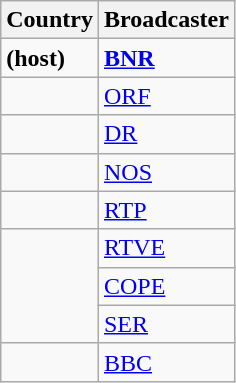<table class="wikitable">
<tr>
<th>Country</th>
<th>Broadcaster</th>
</tr>
<tr>
<td><strong> (host)</strong></td>
<td><a href='#'><strong>BNR</strong></a></td>
</tr>
<tr>
<td></td>
<td><a href='#'>ORF</a></td>
</tr>
<tr>
<td></td>
<td><a href='#'>DR</a></td>
</tr>
<tr>
<td></td>
<td><a href='#'>NOS</a></td>
</tr>
<tr>
<td></td>
<td><a href='#'>RTP</a></td>
</tr>
<tr>
<td rowspan="3"></td>
<td><a href='#'>RTVE</a></td>
</tr>
<tr>
<td><a href='#'>COPE</a></td>
</tr>
<tr>
<td><a href='#'>SER</a></td>
</tr>
<tr>
<td></td>
<td><a href='#'>BBC</a></td>
</tr>
</table>
